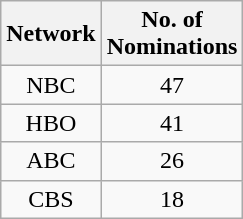<table class="wikitable">
<tr>
<th>Network</th>
<th>No. of<br>Nominations</th>
</tr>
<tr style="text-align:center">
<td>NBC</td>
<td>47</td>
</tr>
<tr style="text-align:center">
<td>HBO</td>
<td>41</td>
</tr>
<tr style="text-align:center">
<td>ABC</td>
<td>26</td>
</tr>
<tr style="text-align:center">
<td>CBS</td>
<td>18</td>
</tr>
</table>
